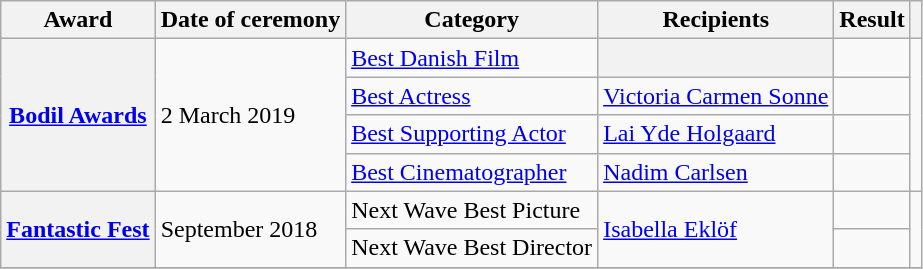<table class="wikitable plainrowheaders sortable">
<tr>
<th scope="col">Award</th>
<th scope="col">Date of ceremony</th>
<th scope="col">Category</th>
<th scope="col">Recipients</th>
<th scope="col">Result</th>
<th scope="col" class="unsortable"></th>
</tr>
<tr>
<th scope="row" rowspan=4><a href='#'>Bodil Awards</a></th>
<td rowspan="4">2 March 2019</td>
<td><a href='#'>Best Danish Film</a></td>
<th></th>
<td></td>
<td rowspan="4"></td>
</tr>
<tr>
<td><a href='#'>Best Actress</a></td>
<td><a href='#'>Victoria Carmen Sonne</a></td>
<td></td>
</tr>
<tr>
<td><a href='#'>Best Supporting Actor</a></td>
<td><a href='#'>Lai Yde Holgaard</a></td>
<td></td>
</tr>
<tr>
<td><a href='#'>Best Cinematographer</a></td>
<td><a href='#'>Nadim Carlsen</a></td>
<td></td>
</tr>
<tr>
<th scope="row" rowspan=2><a href='#'>Fantastic Fest</a></th>
<td rowspan="2">September 2018</td>
<td>Next Wave Best Picture</td>
<td rowspan="2"><a href='#'>Isabella Eklöf</a></td>
<td></td>
<td rowspan="2"></td>
</tr>
<tr>
<td>Next Wave Best Director</td>
<td></td>
</tr>
<tr>
</tr>
</table>
